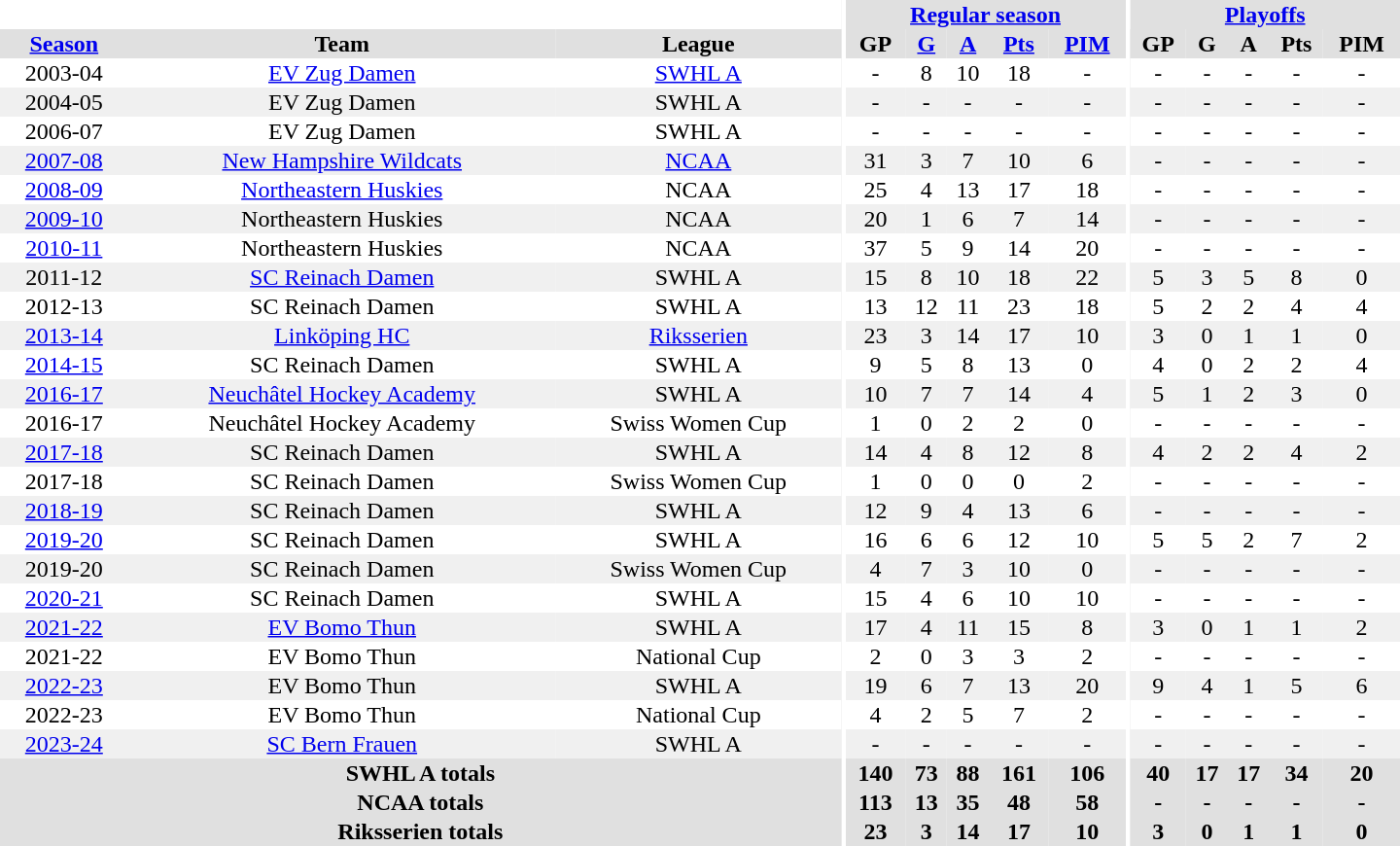<table border="0" cellpadding="1" cellspacing="0" style="text-align:center; width:60em">
<tr bgcolor="#e0e0e0">
<th colspan="3" bgcolor="#ffffff"></th>
<th rowspan="99" bgcolor="#ffffff"></th>
<th colspan="5"><a href='#'>Regular season</a></th>
<th rowspan="99" bgcolor="#ffffff"></th>
<th colspan="5"><a href='#'>Playoffs</a></th>
</tr>
<tr bgcolor="#e0e0e0">
<th><a href='#'>Season</a></th>
<th>Team</th>
<th>League</th>
<th>GP</th>
<th><a href='#'>G</a></th>
<th><a href='#'>A</a></th>
<th><a href='#'>Pts</a></th>
<th><a href='#'>PIM</a></th>
<th>GP</th>
<th>G</th>
<th>A</th>
<th>Pts</th>
<th>PIM</th>
</tr>
<tr>
<td>2003-04</td>
<td><a href='#'>EV Zug Damen</a></td>
<td><a href='#'>SWHL A</a></td>
<td>-</td>
<td>8</td>
<td>10</td>
<td>18</td>
<td>-</td>
<td>-</td>
<td>-</td>
<td>-</td>
<td>-</td>
<td>-</td>
</tr>
<tr bgcolor="#f0f0f0">
<td>2004-05</td>
<td>EV Zug Damen</td>
<td>SWHL A</td>
<td>-</td>
<td>-</td>
<td>-</td>
<td>-</td>
<td>-</td>
<td>-</td>
<td>-</td>
<td>-</td>
<td>-</td>
<td>-</td>
</tr>
<tr>
<td>2006-07</td>
<td>EV Zug Damen</td>
<td>SWHL A</td>
<td>-</td>
<td>-</td>
<td>-</td>
<td>-</td>
<td>-</td>
<td>-</td>
<td>-</td>
<td>-</td>
<td>-</td>
<td>-</td>
</tr>
<tr bgcolor="#f0f0f0">
<td><a href='#'>2007-08</a></td>
<td><a href='#'>New Hampshire Wildcats</a></td>
<td><a href='#'>NCAA</a></td>
<td>31</td>
<td>3</td>
<td>7</td>
<td>10</td>
<td>6</td>
<td>-</td>
<td>-</td>
<td>-</td>
<td>-</td>
<td>-</td>
</tr>
<tr>
<td><a href='#'>2008-09</a></td>
<td><a href='#'>Northeastern Huskies</a></td>
<td>NCAA</td>
<td>25</td>
<td>4</td>
<td>13</td>
<td>17</td>
<td>18</td>
<td>-</td>
<td>-</td>
<td>-</td>
<td>-</td>
<td>-</td>
</tr>
<tr bgcolor="#f0f0f0">
<td><a href='#'>2009-10</a></td>
<td>Northeastern Huskies</td>
<td>NCAA</td>
<td>20</td>
<td>1</td>
<td>6</td>
<td>7</td>
<td>14</td>
<td>-</td>
<td>-</td>
<td>-</td>
<td>-</td>
<td>-</td>
</tr>
<tr>
<td><a href='#'>2010-11</a></td>
<td>Northeastern Huskies</td>
<td>NCAA</td>
<td>37</td>
<td>5</td>
<td>9</td>
<td>14</td>
<td>20</td>
<td>-</td>
<td>-</td>
<td>-</td>
<td>-</td>
<td>-</td>
</tr>
<tr bgcolor="#f0f0f0">
<td>2011-12</td>
<td><a href='#'>SC Reinach Damen</a></td>
<td>SWHL A</td>
<td>15</td>
<td>8</td>
<td>10</td>
<td>18</td>
<td>22</td>
<td>5</td>
<td>3</td>
<td>5</td>
<td>8</td>
<td>0</td>
</tr>
<tr>
<td>2012-13</td>
<td>SC Reinach Damen</td>
<td>SWHL A</td>
<td>13</td>
<td>12</td>
<td>11</td>
<td>23</td>
<td>18</td>
<td>5</td>
<td>2</td>
<td>2</td>
<td>4</td>
<td>4</td>
</tr>
<tr bgcolor="#f0f0f0">
<td><a href='#'>2013-14</a></td>
<td><a href='#'>Linköping HC</a></td>
<td><a href='#'>Riksserien</a></td>
<td>23</td>
<td>3</td>
<td>14</td>
<td>17</td>
<td>10</td>
<td>3</td>
<td>0</td>
<td>1</td>
<td>1</td>
<td>0</td>
</tr>
<tr>
<td><a href='#'>2014-15</a></td>
<td>SC Reinach Damen</td>
<td>SWHL A</td>
<td>9</td>
<td>5</td>
<td>8</td>
<td>13</td>
<td>0</td>
<td>4</td>
<td>0</td>
<td>2</td>
<td>2</td>
<td>4</td>
</tr>
<tr bgcolor="#f0f0f0">
<td><a href='#'>2016-17</a></td>
<td><a href='#'>Neuchâtel Hockey Academy</a></td>
<td>SWHL A</td>
<td>10</td>
<td>7</td>
<td>7</td>
<td>14</td>
<td>4</td>
<td>5</td>
<td>1</td>
<td>2</td>
<td>3</td>
<td>0</td>
</tr>
<tr>
<td>2016-17</td>
<td>Neuchâtel Hockey Academy</td>
<td>Swiss Women Cup</td>
<td>1</td>
<td>0</td>
<td>2</td>
<td>2</td>
<td>0</td>
<td>-</td>
<td>-</td>
<td>-</td>
<td>-</td>
<td>-</td>
</tr>
<tr bgcolor="#f0f0f0">
<td><a href='#'>2017-18</a></td>
<td>SC Reinach Damen</td>
<td>SWHL A</td>
<td>14</td>
<td>4</td>
<td>8</td>
<td>12</td>
<td>8</td>
<td>4</td>
<td>2</td>
<td>2</td>
<td>4</td>
<td>2</td>
</tr>
<tr>
<td>2017-18</td>
<td>SC Reinach Damen</td>
<td>Swiss Women Cup</td>
<td>1</td>
<td>0</td>
<td>0</td>
<td>0</td>
<td>2</td>
<td>-</td>
<td>-</td>
<td>-</td>
<td>-</td>
<td>-</td>
</tr>
<tr bgcolor="#f0f0f0">
<td><a href='#'>2018-19</a></td>
<td>SC Reinach Damen</td>
<td>SWHL A</td>
<td>12</td>
<td>9</td>
<td>4</td>
<td>13</td>
<td>6</td>
<td>-</td>
<td>-</td>
<td>-</td>
<td>-</td>
<td>-</td>
</tr>
<tr>
<td><a href='#'>2019-20</a></td>
<td>SC Reinach Damen</td>
<td>SWHL A</td>
<td>16</td>
<td>6</td>
<td>6</td>
<td>12</td>
<td>10</td>
<td>5</td>
<td>5</td>
<td>2</td>
<td>7</td>
<td>2</td>
</tr>
<tr bgcolor="#f0f0f0">
<td>2019-20</td>
<td>SC Reinach Damen</td>
<td>Swiss Women Cup</td>
<td>4</td>
<td>7</td>
<td>3</td>
<td>10</td>
<td>0</td>
<td>-</td>
<td>-</td>
<td>-</td>
<td>-</td>
<td>-</td>
</tr>
<tr>
<td><a href='#'>2020-21</a></td>
<td>SC Reinach Damen</td>
<td>SWHL A</td>
<td>15</td>
<td>4</td>
<td>6</td>
<td>10</td>
<td>10</td>
<td>-</td>
<td>-</td>
<td>-</td>
<td>-</td>
<td>-</td>
</tr>
<tr bgcolor="#f0f0f0">
<td><a href='#'>2021-22</a></td>
<td><a href='#'>EV Bomo Thun</a></td>
<td>SWHL A</td>
<td>17</td>
<td>4</td>
<td>11</td>
<td>15</td>
<td>8</td>
<td>3</td>
<td>0</td>
<td>1</td>
<td>1</td>
<td>2</td>
</tr>
<tr>
<td>2021-22</td>
<td>EV Bomo Thun</td>
<td>National Cup</td>
<td>2</td>
<td>0</td>
<td>3</td>
<td>3</td>
<td>2</td>
<td>-</td>
<td>-</td>
<td>-</td>
<td>-</td>
<td>-</td>
</tr>
<tr bgcolor="#f0f0f0">
<td><a href='#'>2022-23</a></td>
<td>EV Bomo Thun</td>
<td>SWHL A</td>
<td>19</td>
<td>6</td>
<td>7</td>
<td>13</td>
<td>20</td>
<td>9</td>
<td>4</td>
<td>1</td>
<td>5</td>
<td>6</td>
</tr>
<tr>
<td>2022-23</td>
<td>EV Bomo Thun</td>
<td>National Cup</td>
<td>4</td>
<td>2</td>
<td>5</td>
<td>7</td>
<td>2</td>
<td>-</td>
<td>-</td>
<td>-</td>
<td>-</td>
<td>-</td>
</tr>
<tr bgcolor="#f0f0f0">
<td><a href='#'>2023-24</a></td>
<td><a href='#'>SC Bern Frauen</a></td>
<td>SWHL A</td>
<td>-</td>
<td>-</td>
<td>-</td>
<td>-</td>
<td>-</td>
<td>-</td>
<td>-</td>
<td>-</td>
<td>-</td>
<td>-</td>
</tr>
<tr bgcolor="#e0e0e0">
<th colspan="3">SWHL A totals</th>
<th>140</th>
<th>73</th>
<th>88</th>
<th>161</th>
<th>106</th>
<th>40</th>
<th>17</th>
<th>17</th>
<th>34</th>
<th>20</th>
</tr>
<tr bgcolor="#e0e0e0">
<th colspan="3">NCAA totals</th>
<th>113</th>
<th>13</th>
<th>35</th>
<th>48</th>
<th>58</th>
<th>-</th>
<th>-</th>
<th>-</th>
<th>-</th>
<th>-</th>
</tr>
<tr bgcolor="#e0e0e0">
<th colspan="3">Riksserien totals</th>
<th>23</th>
<th>3</th>
<th>14</th>
<th>17</th>
<th>10</th>
<th>3</th>
<th>0</th>
<th>1</th>
<th>1</th>
<th>0</th>
</tr>
</table>
